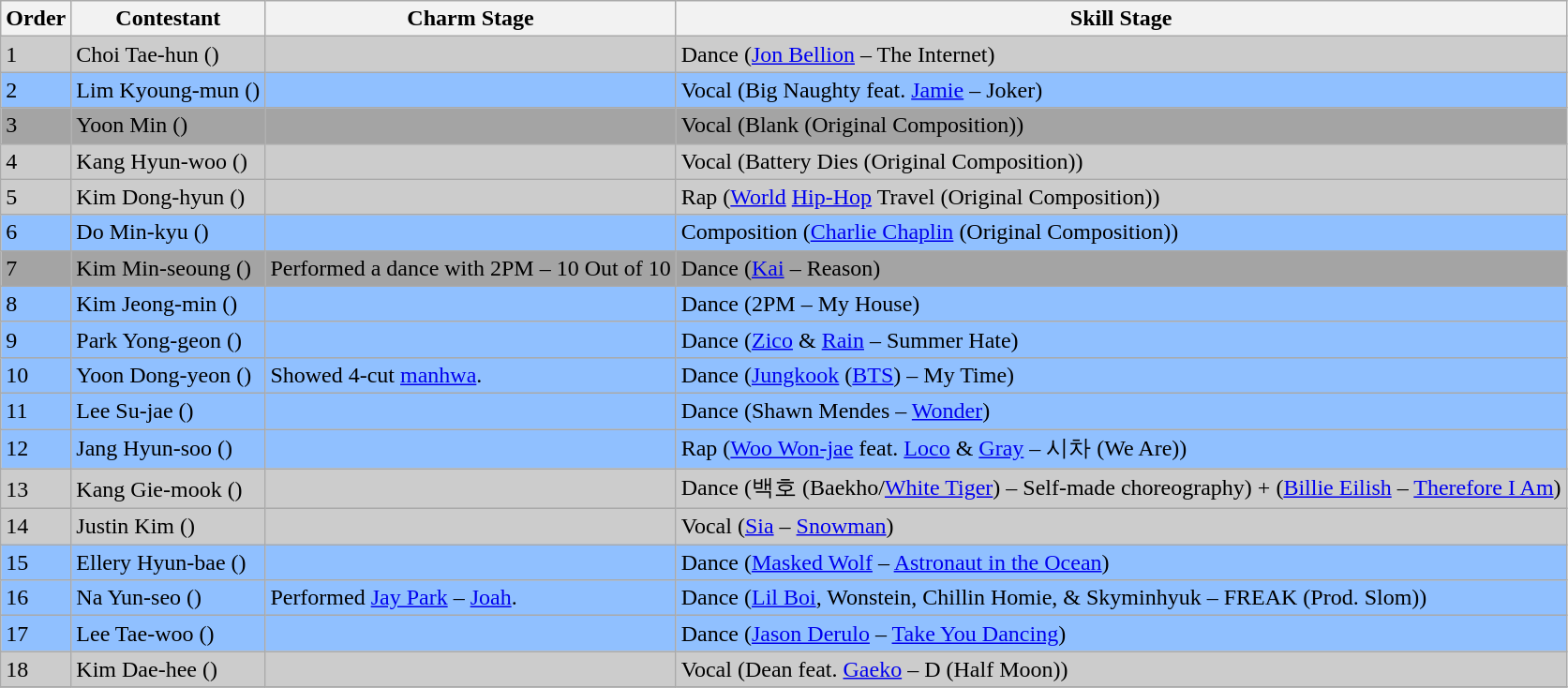<table class="wikitable">
<tr>
<th>Order</th>
<th>Contestant</th>
<th>Charm Stage</th>
<th>Skill Stage</th>
</tr>
<tr style="background:#CCCCCC">
<td>1</td>
<td>Choi Tae-hun ()</td>
<td></td>
<td>Dance (<a href='#'>Jon Bellion</a> – The Internet)</td>
</tr>
<tr style="background:#90C0FF">
<td>2</td>
<td>Lim Kyoung-mun ()</td>
<td></td>
<td>Vocal (Big Naughty feat. <a href='#'>Jamie</a> – Joker)</td>
</tr>
<tr style="background:#A4A4A4">
<td>3</td>
<td>Yoon Min ()</td>
<td></td>
<td>Vocal (Blank (Original Composition))</td>
</tr>
<tr style="background:#CCCCCC">
<td>4</td>
<td>Kang Hyun-woo ()</td>
<td></td>
<td>Vocal (Battery Dies (Original Composition))</td>
</tr>
<tr style="background:#CCCCCC">
<td>5</td>
<td>Kim Dong-hyun ()</td>
<td></td>
<td>Rap (<a href='#'>World</a> <a href='#'>Hip-Hop</a> Travel (Original Composition))</td>
</tr>
<tr style="background:#90C0FF">
<td>6</td>
<td>Do Min-kyu ()</td>
<td></td>
<td>Composition (<a href='#'>Charlie Chaplin</a> (Original Composition))</td>
</tr>
<tr style="background:#A4A4A4">
<td>7</td>
<td>Kim Min-seoung ()</td>
<td>Performed a dance with 2PM – 10 Out of 10</td>
<td>Dance (<a href='#'>Kai</a> – Reason)</td>
</tr>
<tr style="background:#90C0FF">
<td>8</td>
<td>Kim Jeong-min ()</td>
<td></td>
<td>Dance (2PM – My House)</td>
</tr>
<tr style="background:#90C0FF">
<td>9</td>
<td>Park Yong-geon ()</td>
<td></td>
<td>Dance (<a href='#'>Zico</a> & <a href='#'>Rain</a> – Summer Hate)</td>
</tr>
<tr style="background:#90C0FF">
<td>10</td>
<td>Yoon Dong-yeon ()</td>
<td>Showed 4-cut <a href='#'>manhwa</a>.</td>
<td>Dance (<a href='#'>Jungkook</a> (<a href='#'>BTS</a>) – My Time)</td>
</tr>
<tr style="background:#90C0FF">
<td>11</td>
<td>Lee Su-jae ()</td>
<td></td>
<td>Dance (Shawn Mendes – <a href='#'>Wonder</a>)</td>
</tr>
<tr style="background:#90C0FF">
<td>12</td>
<td>Jang Hyun-soo ()</td>
<td></td>
<td>Rap (<a href='#'>Woo Won-jae</a> feat. <a href='#'>Loco</a> & <a href='#'>Gray</a> – 시차 (We Are))</td>
</tr>
<tr style="background:#CCCCCC">
<td>13</td>
<td>Kang Gie-mook ()</td>
<td></td>
<td>Dance (백호 (Baekho/<a href='#'>White Tiger</a>) – Self-made choreography) + (<a href='#'>Billie Eilish</a> – <a href='#'>Therefore I Am</a>)</td>
</tr>
<tr style="background:#CCCCCC">
<td>14</td>
<td>Justin Kim ()</td>
<td></td>
<td>Vocal (<a href='#'>Sia</a> – <a href='#'>Snowman</a>)</td>
</tr>
<tr style="background:#90C0FF">
<td>15</td>
<td>Ellery Hyun-bae ()</td>
<td></td>
<td>Dance (<a href='#'>Masked Wolf</a> – <a href='#'>Astronaut in the Ocean</a>)</td>
</tr>
<tr style="background:#90C0FF">
<td>16</td>
<td>Na Yun-seo ()</td>
<td>Performed <a href='#'>Jay Park</a> – <a href='#'>Joah</a>.</td>
<td>Dance (<a href='#'>Lil Boi</a>, Wonstein, Chillin Homie, & Skyminhyuk – FREAK (Prod. Slom))</td>
</tr>
<tr style="background:#90C0FF">
<td>17</td>
<td>Lee Tae-woo ()</td>
<td></td>
<td>Dance (<a href='#'>Jason Derulo</a> – <a href='#'>Take You Dancing</a>)</td>
</tr>
<tr style="background:#CCCCCC">
<td>18</td>
<td>Kim Dae-hee ()</td>
<td></td>
<td>Vocal (Dean feat. <a href='#'>Gaeko</a> – D (Half Moon))</td>
</tr>
<tr>
</tr>
</table>
